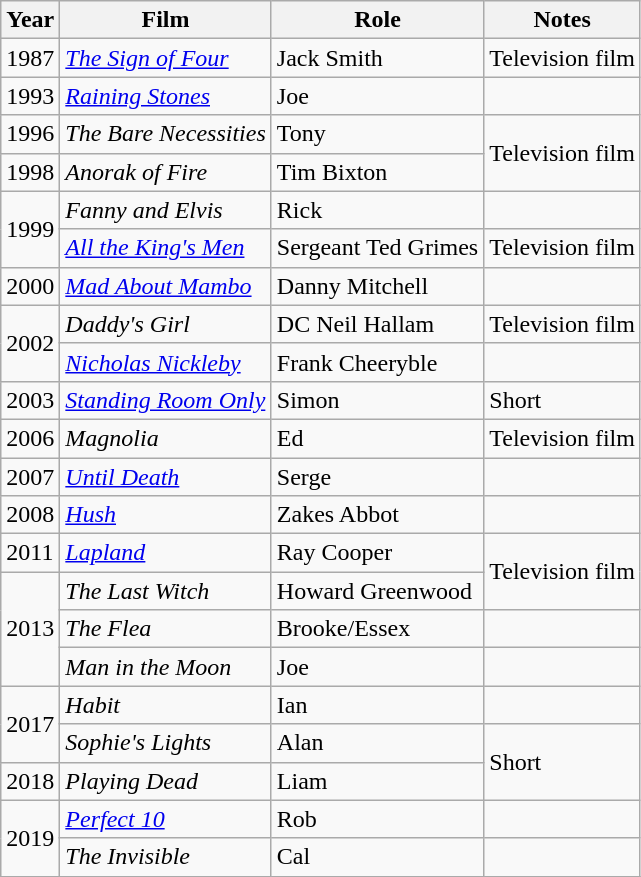<table class="wikitable sortable">
<tr>
<th>Year</th>
<th>Film</th>
<th>Role</th>
<th class="unsortable">Notes</th>
</tr>
<tr>
<td>1987</td>
<td><em><a href='#'>The Sign of Four</a></em></td>
<td>Jack Smith</td>
<td>Television film</td>
</tr>
<tr>
<td>1993</td>
<td><em><a href='#'>Raining Stones</a></em></td>
<td>Joe</td>
<td></td>
</tr>
<tr>
<td>1996</td>
<td><em>The Bare Necessities</em></td>
<td>Tony</td>
<td rowspan="2">Television film</td>
</tr>
<tr>
<td>1998</td>
<td><em>Anorak of Fire</em></td>
<td>Tim Bixton</td>
</tr>
<tr>
<td rowspan="2">1999</td>
<td><em>Fanny and Elvis</em></td>
<td>Rick</td>
<td></td>
</tr>
<tr>
<td><em><a href='#'>All the King's Men</a></em></td>
<td>Sergeant Ted Grimes</td>
<td>Television film</td>
</tr>
<tr>
<td>2000</td>
<td><em><a href='#'>Mad About Mambo</a></em></td>
<td>Danny Mitchell</td>
<td></td>
</tr>
<tr>
<td rowspan="2">2002</td>
<td><em>Daddy's Girl</em></td>
<td>DC Neil Hallam</td>
<td>Television film</td>
</tr>
<tr>
<td><em><a href='#'>Nicholas Nickleby</a></em></td>
<td>Frank Cheeryble</td>
<td></td>
</tr>
<tr>
<td>2003</td>
<td><em><a href='#'>Standing Room Only</a></em></td>
<td>Simon</td>
<td>Short</td>
</tr>
<tr>
<td>2006</td>
<td><em>Magnolia</em></td>
<td>Ed</td>
<td>Television film</td>
</tr>
<tr>
<td>2007</td>
<td><em><a href='#'>Until Death</a></em></td>
<td>Serge</td>
<td></td>
</tr>
<tr>
<td>2008</td>
<td><em><a href='#'>Hush</a></em></td>
<td>Zakes Abbot</td>
<td></td>
</tr>
<tr>
<td>2011</td>
<td><em><a href='#'>Lapland</a></em></td>
<td>Ray Cooper</td>
<td rowspan="2">Television film</td>
</tr>
<tr>
<td rowspan="3">2013</td>
<td><em>The Last Witch</em></td>
<td>Howard Greenwood</td>
</tr>
<tr>
<td><em>The Flea</em></td>
<td>Brooke/Essex</td>
<td></td>
</tr>
<tr>
<td><em>Man in the Moon</em></td>
<td>Joe</td>
<td></td>
</tr>
<tr>
<td rowspan="2">2017</td>
<td><em>Habit</em></td>
<td>Ian</td>
<td></td>
</tr>
<tr>
<td><em>Sophie's Lights</em></td>
<td>Alan</td>
<td rowspan="2">Short</td>
</tr>
<tr>
<td>2018</td>
<td><em>Playing Dead</em></td>
<td>Liam</td>
</tr>
<tr>
<td rowspan="2">2019</td>
<td><em><a href='#'>Perfect 10</a></em></td>
<td>Rob</td>
<td></td>
</tr>
<tr>
<td><em>The Invisible</em></td>
<td>Cal</td>
<td></td>
</tr>
<tr>
</tr>
</table>
